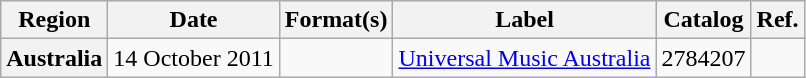<table class="wikitable plainrowheaders">
<tr>
<th scope="col">Region</th>
<th scope="col">Date</th>
<th scope="col">Format(s)</th>
<th scope="col">Label</th>
<th scope="col">Catalog</th>
<th scope="col">Ref.</th>
</tr>
<tr>
<th scope="row">Australia</th>
<td>14 October 2011</td>
<td></td>
<td><a href='#'>Universal Music Australia</a></td>
<td>2784207</td>
<td style="text-align:center;"></td>
</tr>
</table>
